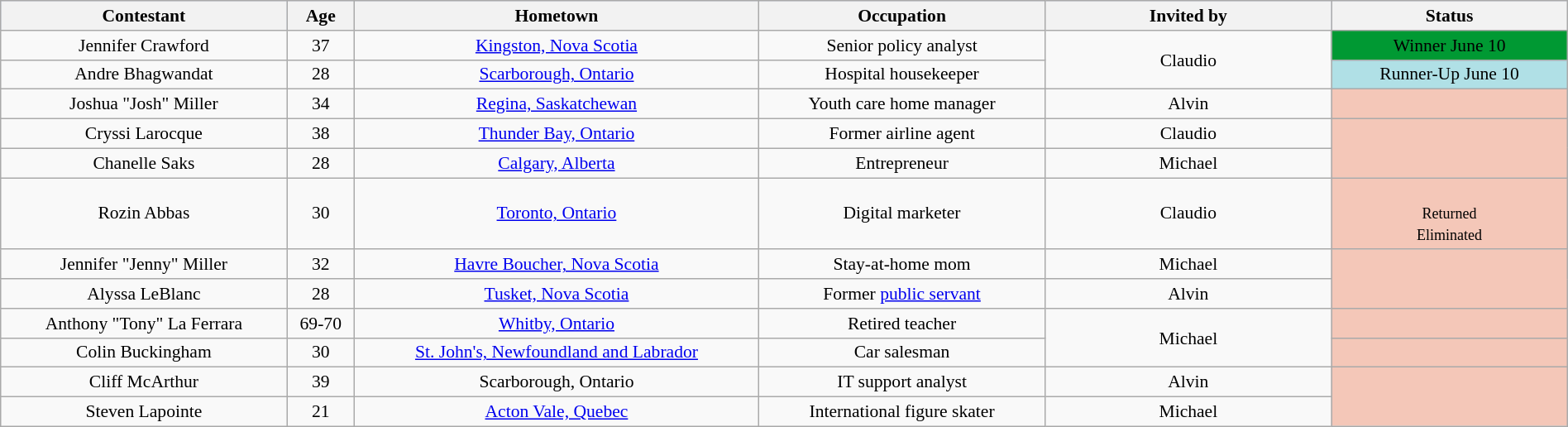<table class="wikitable sortable" style="text-align:center; font-size:90%; width:100%;">
<tr style="background:#C1D8FF;">
<th style="width:17%;">Contestant</th>
<th style="width:4%;">Age</th>
<th style="width:24%;">Hometown</th>
<th style="width:17%;">Occupation</th>
<th style="width:17%;">Invited by</th>
<th style="width:14%;">Status</th>
</tr>
<tr>
<td>Jennifer Crawford</td>
<td>37</td>
<td><a href='#'>Kingston, Nova Scotia</a></td>
<td>Senior policy analyst</td>
<td rowspan="2">Claudio</td>
<td style="background:#093;"><span>Winner June 10</span></td>
</tr>
<tr>
<td>Andre Bhagwandat</td>
<td>28</td>
<td><a href='#'>Scarborough, Ontario</a></td>
<td>Hospital housekeeper</td>
<td style="background:#B0E0E6; text-align:center;" rowspan="1">Runner-Up June 10</td>
</tr>
<tr>
<td>Joshua "Josh" Miller</td>
<td>34</td>
<td><a href='#'>Regina, Saskatchewan</a></td>
<td>Youth care home manager</td>
<td>Alvin</td>
<td style="background:#f4c7b8; text-align:center;"></td>
</tr>
<tr>
<td>Cryssi Larocque</td>
<td>38</td>
<td><a href='#'>Thunder Bay, Ontario</a></td>
<td>Former airline agent</td>
<td>Claudio</td>
<td rowspan="2" style="background:#f4c7b8; text-align:center;"></td>
</tr>
<tr>
<td>Chanelle Saks</td>
<td>28</td>
<td><a href='#'>Calgary, Alberta</a></td>
<td>Entrepreneur</td>
<td>Michael</td>
</tr>
<tr>
<td>Rozin Abbas</td>
<td>30</td>
<td><a href='#'>Toronto, Ontario</a></td>
<td>Digital marketer</td>
<td>Claudio</td>
<td style="background:#f4c7b8;"> <br><small>Returned <br>Eliminated </small></td>
</tr>
<tr>
<td>Jennifer "Jenny" Miller</td>
<td>32</td>
<td><a href='#'>Havre Boucher, Nova Scotia</a></td>
<td>Stay-at-home mom</td>
<td>Michael</td>
<td rowspan="2" style="background:#f4c7b8; text-align:center;"></td>
</tr>
<tr>
<td>Alyssa LeBlanc</td>
<td>28</td>
<td><a href='#'>Tusket, Nova Scotia</a></td>
<td>Former <a href='#'>public servant</a></td>
<td>Alvin</td>
</tr>
<tr>
<td>Anthony "Tony" La Ferrara</td>
<td>69-70</td>
<td><a href='#'>Whitby, Ontario</a></td>
<td>Retired teacher</td>
<td rowspan="2">Michael</td>
<td style="background:#f4c7b8; text-align:center;"></td>
</tr>
<tr>
<td>Colin Buckingham</td>
<td>30</td>
<td><a href='#'>St. John's, Newfoundland and Labrador</a></td>
<td>Car salesman</td>
<td style="background:#f4c7b8; text-align:center;"></td>
</tr>
<tr>
<td>Cliff McArthur</td>
<td>39</td>
<td>Scarborough, Ontario</td>
<td>IT support analyst</td>
<td>Alvin</td>
<td style="background:#f4c7b8; text-align:center;"  rowspan="2"></td>
</tr>
<tr>
<td>Steven Lapointe</td>
<td>21</td>
<td><a href='#'>Acton Vale, Quebec</a></td>
<td>International figure skater</td>
<td>Michael</td>
</tr>
</table>
